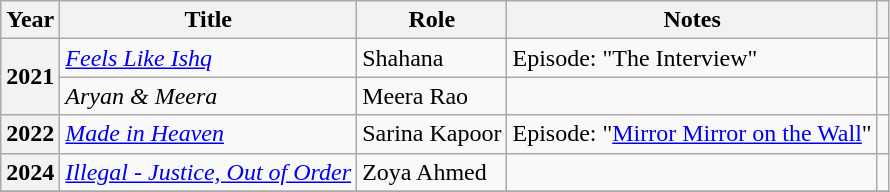<table class="wikitable plainrowheaders sortable">
<tr>
<th scope="col">Year</th>
<th scope="col">Title</th>
<th scope="col">Role</th>
<th scope="col" class="unsortable">Notes</th>
<th scope="col" class="unsortable"></th>
</tr>
<tr>
<th rowspan="2" scope="row">2021</th>
<td><em><a href='#'>Feels Like Ishq</a></em></td>
<td>Shahana</td>
<td>Episode: "The Interview"</td>
<td style="text-align:center;"></td>
</tr>
<tr>
<td><em>Aryan & Meera</em></td>
<td>Meera Rao</td>
<td></td>
<td style="text-align:center;"></td>
</tr>
<tr>
<th scope=row>2022</th>
<td><em><a href='#'>Made in Heaven</a></em></td>
<td>Sarina Kapoor</td>
<td>Episode: "<a href='#'>Mirror Mirror on the Wall</a>"</td>
<td style="text-align:center;"></td>
</tr>
<tr>
<th scope=row>2024</th>
<td><em><a href='#'>Illegal - Justice, Out of Order</a></em></td>
<td>Zoya Ahmed</td>
<td></td>
<td style="text-align:center;"></td>
</tr>
<tr>
</tr>
</table>
